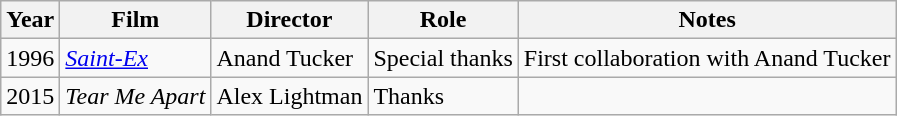<table class="wikitable">
<tr>
<th>Year</th>
<th>Film</th>
<th>Director</th>
<th>Role</th>
<th>Notes</th>
</tr>
<tr>
<td>1996</td>
<td><em><a href='#'>Saint-Ex</a></em></td>
<td>Anand Tucker</td>
<td>Special thanks</td>
<td>First collaboration with Anand Tucker</td>
</tr>
<tr>
<td>2015</td>
<td><em>Tear Me Apart</em></td>
<td>Alex Lightman</td>
<td>Thanks</td>
<td></td>
</tr>
</table>
